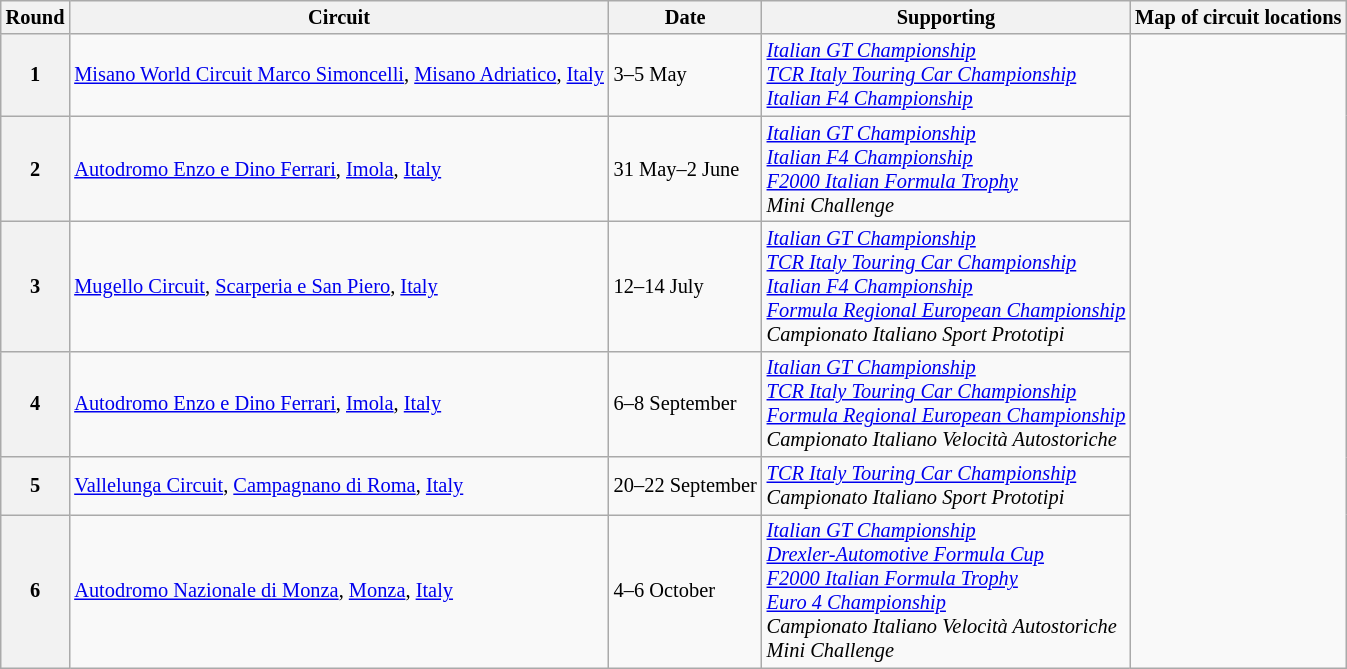<table class="wikitable" style="font-size: 85%;">
<tr>
<th>Round</th>
<th>Circuit</th>
<th>Date</th>
<th>Supporting</th>
<th>Map of circuit locations</th>
</tr>
<tr>
<th>1</th>
<td> <a href='#'>Misano World Circuit Marco Simoncelli</a>, <a href='#'>Misano Adriatico</a>, <a href='#'>Italy</a></td>
<td>3–5 May</td>
<td><em><a href='#'>Italian GT Championship</a><br><a href='#'>TCR Italy Touring Car Championship</a><br><a href='#'>Italian F4 Championship</a></em></td>
<td rowspan="6"></td>
</tr>
<tr>
<th>2</th>
<td> <a href='#'>Autodromo Enzo e Dino Ferrari</a>, <a href='#'>Imola</a>, <a href='#'>Italy</a></td>
<td>31 May–2 June</td>
<td><em><a href='#'>Italian GT Championship</a><br><a href='#'>Italian F4 Championship</a><br><a href='#'>F2000 Italian Formula Trophy</a></em><br><em>Mini Challenge</em></td>
</tr>
<tr>
<th>3</th>
<td> <a href='#'>Mugello Circuit</a>, <a href='#'>Scarperia e San Piero</a>, <a href='#'>Italy</a></td>
<td>12–14 July</td>
<td><em><a href='#'>Italian GT Championship</a><br><a href='#'>TCR Italy Touring Car Championship</a><br><a href='#'>Italian F4 Championship</a><br><a href='#'>Formula Regional European Championship</a></em><br><em>Campionato Italiano Sport Prototipi</em></td>
</tr>
<tr>
<th>4</th>
<td> <a href='#'>Autodromo Enzo e Dino Ferrari</a>, <a href='#'>Imola</a>, <a href='#'>Italy</a></td>
<td>6–8 September</td>
<td><em><a href='#'>Italian GT Championship</a><br><a href='#'>TCR Italy Touring Car Championship</a><br><a href='#'>Formula Regional European Championship</a></em><br><em>Campionato Italiano Velocità Autostoriche</em></td>
</tr>
<tr>
<th>5</th>
<td> <a href='#'>Vallelunga Circuit</a>, <a href='#'>Campagnano di Roma</a>, <a href='#'>Italy</a></td>
<td>20–22 September</td>
<td><a href='#'><em>TCR Italy Touring Car Championship</em></a><br><em>Campionato Italiano Sport Prototipi</em></td>
</tr>
<tr>
<th>6</th>
<td> <a href='#'>Autodromo Nazionale di Monza</a>, <a href='#'>Monza</a>, <a href='#'>Italy</a></td>
<td>4–6 October</td>
<td><a href='#'><em>Italian GT Championship</em></a><br><a href='#'><em>Drexler-Automotive Formula Cup</em></a><br><a href='#'><em>F2000 Italian Formula Trophy</em></a><br><a href='#'><em>Euro 4 Championship</em></a><br><em>Campionato Italiano Velocità Autostoriche</em><br><em>Mini Challenge</em></td>
</tr>
</table>
